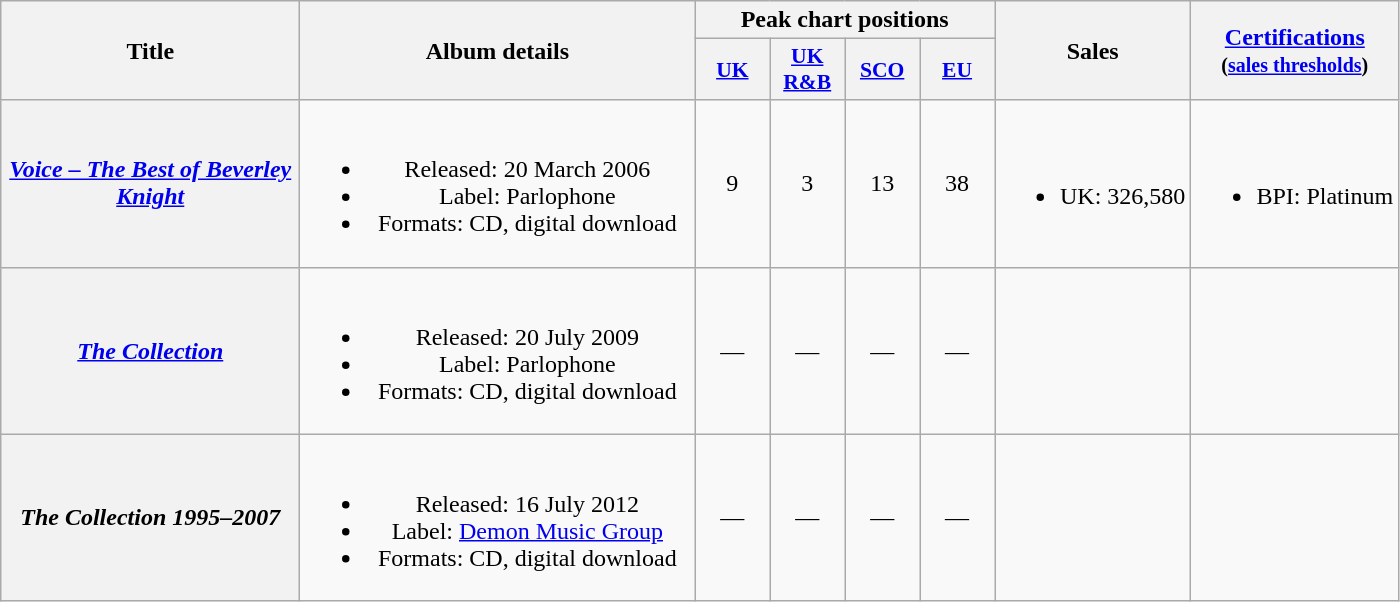<table class="wikitable plainrowheaders" style=text-align:center;>
<tr>
<th scope="col" rowspan="2" style="width:12em;">Title</th>
<th scope="col" rowspan="2" style="width:16em;">Album details</th>
<th scope="col" colspan="4">Peak chart positions</th>
<th scope="col" rowspan="2">Sales</th>
<th rowspan="2"><a href='#'>Certifications</a><br><small>(<a href='#'>sales thresholds</a>)</small></th>
</tr>
<tr>
<th style="width:3em;font-size:90%;"><a href='#'>UK</a><br></th>
<th style="width:3em;font-size:90%"><a href='#'>UK R&B</a><br></th>
<th style="width:3em;font-size:90%;"><a href='#'>SCO</a><br></th>
<th style="width:3em;font-size:90%;"><a href='#'>EU</a></th>
</tr>
<tr>
<th scope="row"><em><a href='#'>Voice – The Best of Beverley Knight</a></em></th>
<td><br><ul><li>Released: 20 March 2006</li><li>Label: Parlophone</li><li>Formats: CD, digital download</li></ul></td>
<td>9</td>
<td>3</td>
<td>13</td>
<td>38</td>
<td><br><ul><li>UK: 326,580</li></ul></td>
<td><br><ul><li>BPI: Platinum</li></ul></td>
</tr>
<tr>
<th scope="row"><em><a href='#'>The Collection</a></em></th>
<td><br><ul><li>Released: 20 July 2009</li><li>Label: Parlophone</li><li>Formats: CD, digital download</li></ul></td>
<td>—</td>
<td>—</td>
<td>—</td>
<td>—</td>
<td></td>
<td></td>
</tr>
<tr>
<th scope="row"><em>The Collection 1995–2007</em></th>
<td><br><ul><li>Released: 16 July 2012</li><li>Label: <a href='#'>Demon Music Group</a></li><li>Formats: CD, digital download</li></ul></td>
<td>—</td>
<td>—</td>
<td>—</td>
<td>—</td>
<td></td>
<td></td>
</tr>
</table>
